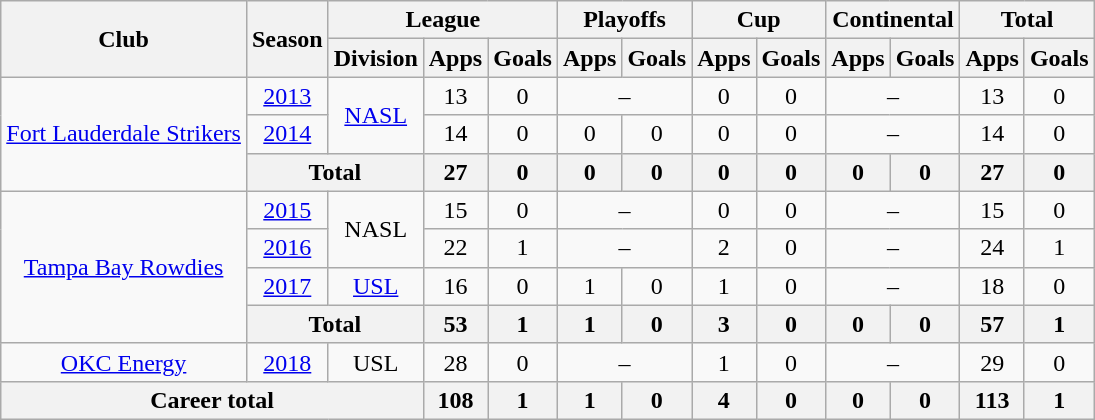<table class="wikitable" style="text-align: center;">
<tr>
<th rowspan=2>Club</th>
<th rowspan=2>Season</th>
<th colspan=3>League</th>
<th colspan=2>Playoffs</th>
<th colspan=2>Cup</th>
<th colspan=2>Continental</th>
<th colspan=2>Total</th>
</tr>
<tr>
<th>Division</th>
<th>Apps</th>
<th>Goals</th>
<th>Apps</th>
<th>Goals</th>
<th>Apps</th>
<th>Goals</th>
<th>Apps</th>
<th>Goals</th>
<th>Apps</th>
<th>Goals</th>
</tr>
<tr>
<td rowspan=3><a href='#'>Fort Lauderdale Strikers</a></td>
<td><a href='#'>2013</a></td>
<td rowspan=2><a href='#'>NASL</a></td>
<td>13</td>
<td>0</td>
<td colspan=2>–</td>
<td>0</td>
<td>0</td>
<td colspan=2>–</td>
<td>13</td>
<td>0</td>
</tr>
<tr>
<td><a href='#'>2014</a></td>
<td>14</td>
<td>0</td>
<td>0</td>
<td>0</td>
<td>0</td>
<td>0</td>
<td colspan=2>–</td>
<td>14</td>
<td>0</td>
</tr>
<tr>
<th colspan=2>Total</th>
<th>27</th>
<th>0</th>
<th>0</th>
<th>0</th>
<th>0</th>
<th>0</th>
<th>0</th>
<th>0</th>
<th>27</th>
<th>0</th>
</tr>
<tr>
<td rowspan=4><a href='#'>Tampa Bay Rowdies</a></td>
<td><a href='#'>2015</a></td>
<td rowspan=2>NASL</td>
<td>15</td>
<td>0</td>
<td colspan=2>–</td>
<td>0</td>
<td>0</td>
<td colspan=2>–</td>
<td>15</td>
<td>0</td>
</tr>
<tr>
<td><a href='#'>2016</a></td>
<td>22</td>
<td>1</td>
<td colspan=2>–</td>
<td>2</td>
<td>0</td>
<td colspan=2>–</td>
<td>24</td>
<td>1</td>
</tr>
<tr>
<td><a href='#'>2017</a></td>
<td><a href='#'>USL</a></td>
<td>16</td>
<td>0</td>
<td>1</td>
<td>0</td>
<td>1</td>
<td>0</td>
<td colspan=2>–</td>
<td>18</td>
<td>0</td>
</tr>
<tr>
<th colspan=2>Total</th>
<th>53</th>
<th>1</th>
<th>1</th>
<th>0</th>
<th>3</th>
<th>0</th>
<th>0</th>
<th>0</th>
<th>57</th>
<th>1</th>
</tr>
<tr>
<td><a href='#'>OKC Energy</a></td>
<td><a href='#'>2018</a></td>
<td>USL</td>
<td>28</td>
<td>0</td>
<td colspan=2>–</td>
<td>1</td>
<td>0</td>
<td colspan=2>–</td>
<td>29</td>
<td>0</td>
</tr>
<tr>
<th colspan=3>Career total</th>
<th>108</th>
<th>1</th>
<th>1</th>
<th>0</th>
<th>4</th>
<th>0</th>
<th>0</th>
<th>0</th>
<th>113</th>
<th>1</th>
</tr>
</table>
